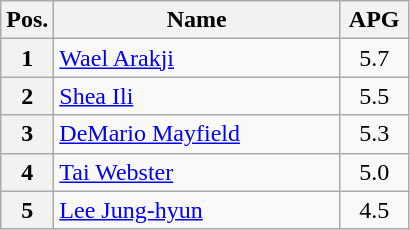<table class=wikitable style="text-align:center;">
<tr>
<th width="13%">Pos.</th>
<th width="70%">Name</th>
<th width="17%">APG</th>
</tr>
<tr>
<th>1</th>
<td align=left> <a href='#'>Wael Arakji</a></td>
<td>5.7</td>
</tr>
<tr>
<th>2</th>
<td align=left> <a href='#'>Shea Ili</a></td>
<td>5.5</td>
</tr>
<tr>
<th>3</th>
<td align=left> <a href='#'>DeMario Mayfield</a></td>
<td>5.3</td>
</tr>
<tr>
<th>4</th>
<td align=left> <a href='#'>Tai Webster</a></td>
<td>5.0</td>
</tr>
<tr>
<th>5</th>
<td align=left> <a href='#'>Lee Jung-hyun</a></td>
<td>4.5</td>
</tr>
</table>
